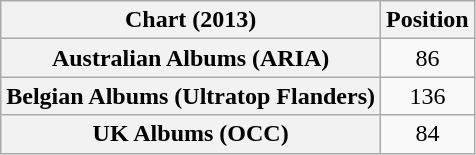<table class="wikitable sortable plainrowheaders" style="text-align:center">
<tr>
<th scope="col">Chart (2013)</th>
<th scope="col">Position</th>
</tr>
<tr>
<th scope="row">Australian Albums (ARIA)</th>
<td>86</td>
</tr>
<tr>
<th scope="row">Belgian Albums (Ultratop Flanders)</th>
<td>136</td>
</tr>
<tr>
<th scope="row">UK Albums (OCC)</th>
<td>84</td>
</tr>
</table>
